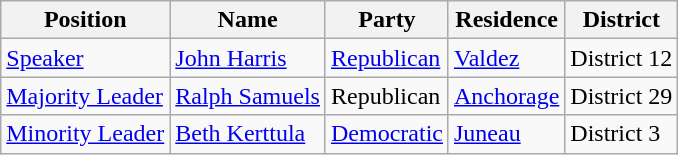<table class="wikitable sortable">
<tr>
<th>Position</th>
<th>Name</th>
<th>Party</th>
<th>Residence</th>
<th>District</th>
</tr>
<tr>
<td><a href='#'>Speaker</a></td>
<td><a href='#'>John Harris</a></td>
<td><a href='#'>Republican</a></td>
<td><a href='#'>Valdez</a></td>
<td>District 12</td>
</tr>
<tr>
<td><a href='#'>Majority Leader</a></td>
<td><a href='#'>Ralph Samuels</a></td>
<td>Republican</td>
<td><a href='#'>Anchorage</a></td>
<td>District 29</td>
</tr>
<tr>
<td><a href='#'>Minority Leader</a></td>
<td><a href='#'>Beth Kerttula</a></td>
<td><a href='#'>Democratic</a></td>
<td><a href='#'>Juneau</a></td>
<td>District 3</td>
</tr>
</table>
